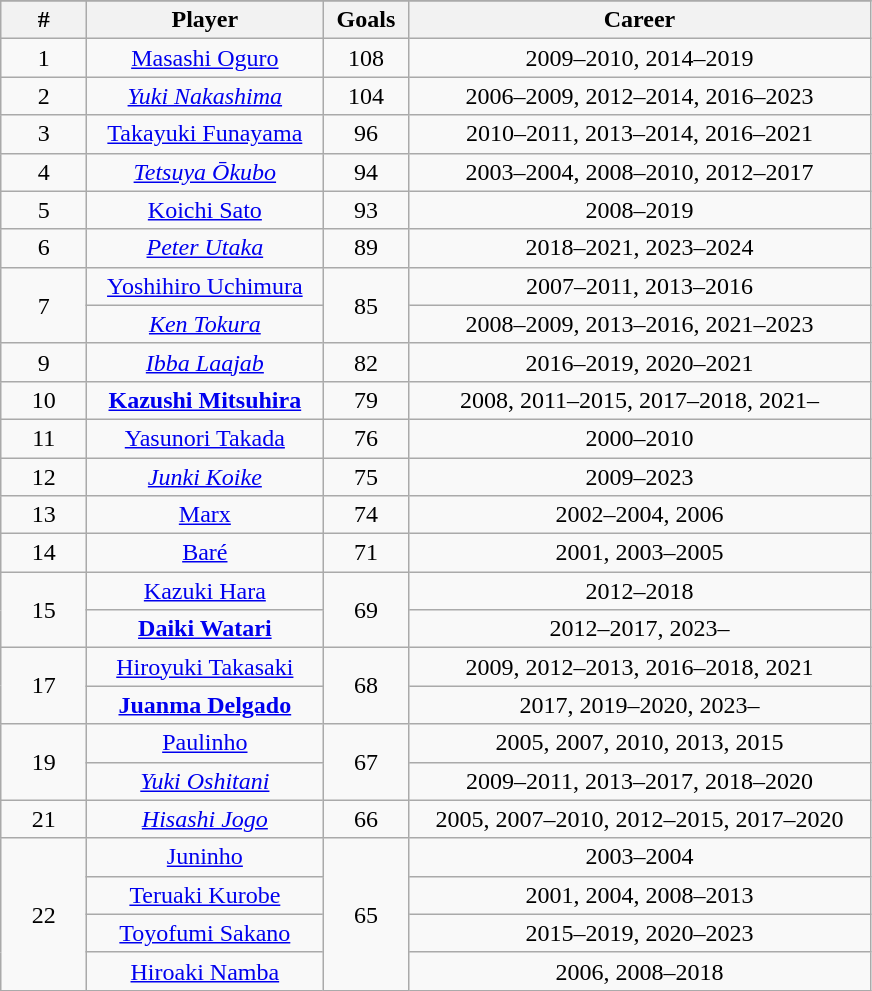<table class="wikitable" style="text-align:center;">
<tr>
</tr>
<tr>
<th width=50px>#</th>
<th style="width:150px;">Player</th>
<th width=50px>Goals</th>
<th style="width:300px;">Career</th>
</tr>
<tr>
<td>1</td>
<td><a href='#'>Masashi Oguro</a></td>
<td>108</td>
<td>2009–2010, 2014–2019</td>
</tr>
<tr>
<td>2</td>
<td><em><a href='#'>Yuki Nakashima</a></em></td>
<td>104</td>
<td>2006–2009, 2012–2014, 2016–2023</td>
</tr>
<tr>
<td>3</td>
<td><a href='#'>Takayuki Funayama</a></td>
<td>96</td>
<td>2010–2011, 2013–2014, 2016–2021</td>
</tr>
<tr>
<td>4</td>
<td><em><a href='#'>Tetsuya Ōkubo</a></em></td>
<td>94</td>
<td>2003–2004, 2008–2010, 2012–2017</td>
</tr>
<tr>
<td>5</td>
<td><a href='#'>Koichi Sato</a></td>
<td>93</td>
<td>2008–2019</td>
</tr>
<tr>
<td>6</td>
<td><em><a href='#'>Peter Utaka</a></em></td>
<td>89</td>
<td>2018–2021, 2023–2024</td>
</tr>
<tr>
<td rowspan="2">7</td>
<td><a href='#'>Yoshihiro Uchimura</a></td>
<td rowspan="2">85</td>
<td>2007–2011, 2013–2016</td>
</tr>
<tr>
<td><em><a href='#'>Ken Tokura</a></em></td>
<td>2008–2009, 2013–2016, 2021–2023</td>
</tr>
<tr>
<td>9</td>
<td><em><a href='#'>Ibba Laajab</a></em></td>
<td>82</td>
<td>2016–2019, 2020–2021</td>
</tr>
<tr>
<td>10</td>
<td><strong><a href='#'>Kazushi Mitsuhira</a></strong></td>
<td>79</td>
<td>2008, 2011–2015, 2017–2018, 2021–</td>
</tr>
<tr>
<td>11</td>
<td><a href='#'>Yasunori Takada</a></td>
<td>76</td>
<td>2000–2010</td>
</tr>
<tr>
<td>12</td>
<td><em><a href='#'>Junki Koike</a></em></td>
<td>75</td>
<td>2009–2023</td>
</tr>
<tr>
<td>13</td>
<td><a href='#'>Marx</a></td>
<td>74</td>
<td>2002–2004, 2006</td>
</tr>
<tr>
<td>14</td>
<td><a href='#'>Baré</a></td>
<td>71</td>
<td>2001, 2003–2005</td>
</tr>
<tr>
<td rowspan="2">15</td>
<td><a href='#'>Kazuki Hara</a></td>
<td rowspan="2">69</td>
<td>2012–2018</td>
</tr>
<tr>
<td><strong><a href='#'>Daiki Watari</a></strong></td>
<td>2012–2017, 2023–</td>
</tr>
<tr>
<td rowspan="2">17</td>
<td><a href='#'>Hiroyuki Takasaki</a></td>
<td rowspan="2">68</td>
<td>2009, 2012–2013, 2016–2018, 2021</td>
</tr>
<tr>
<td><strong><a href='#'>Juanma Delgado</a></strong></td>
<td>2017, 2019–2020, 2023–</td>
</tr>
<tr>
<td rowspan="2">19</td>
<td><a href='#'>Paulinho</a></td>
<td rowspan="2">67</td>
<td>2005, 2007, 2010, 2013, 2015</td>
</tr>
<tr>
<td><em><a href='#'>Yuki Oshitani</a></em></td>
<td>2009–2011, 2013–2017, 2018–2020</td>
</tr>
<tr>
<td>21</td>
<td><em><a href='#'>Hisashi Jogo</a></em></td>
<td>66</td>
<td>2005, 2007–2010, 2012–2015, 2017–2020</td>
</tr>
<tr>
<td rowspan="4">22</td>
<td><a href='#'>Juninho</a></td>
<td rowspan="4">65</td>
<td>2003–2004</td>
</tr>
<tr>
<td><a href='#'>Teruaki Kurobe</a></td>
<td>2001, 2004, 2008–2013</td>
</tr>
<tr>
<td><a href='#'>Toyofumi Sakano</a></td>
<td>2015–2019, 2020–2023</td>
</tr>
<tr>
<td><a href='#'>Hiroaki Namba</a></td>
<td>2006, 2008–2018</td>
</tr>
</table>
